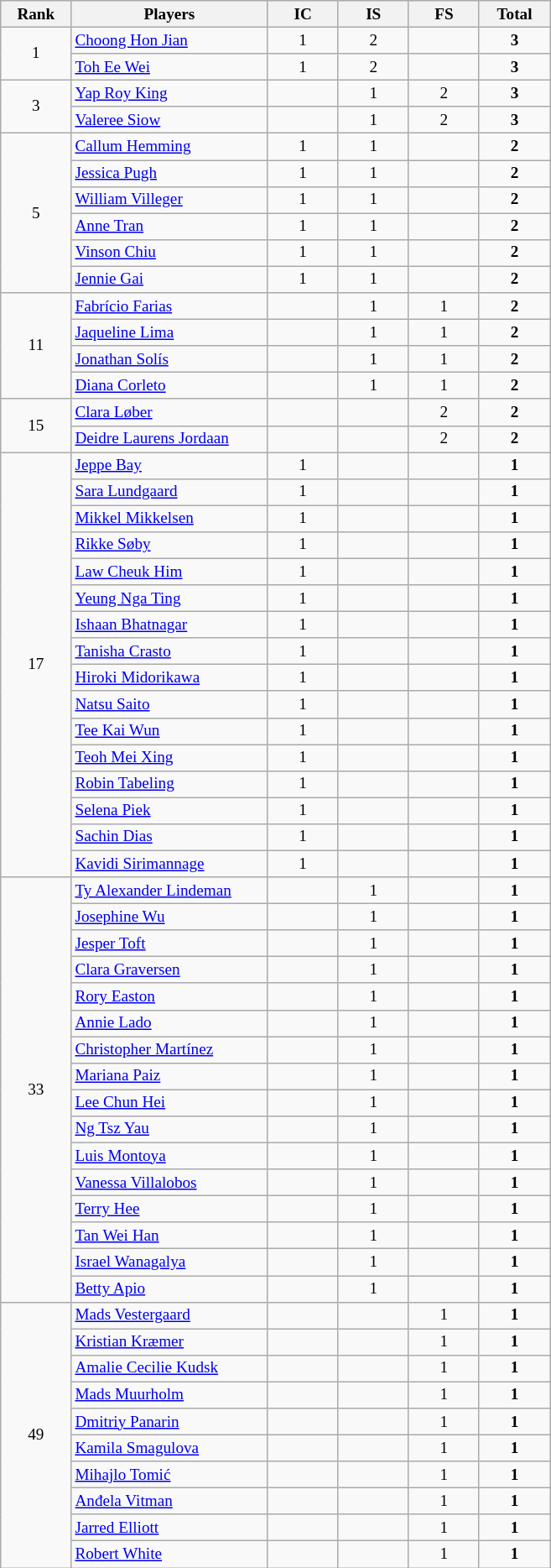<table class="wikitable" style="font-size:80%; text-align:center">
<tr>
<th width="50">Rank</th>
<th width="150">Players</th>
<th width="50">IC</th>
<th width="50">IS</th>
<th width="50">FS</th>
<th width="50">Total</th>
</tr>
<tr>
<td rowspan="2">1</td>
<td align="left"> <a href='#'>Choong Hon Jian</a></td>
<td>1</td>
<td>2</td>
<td></td>
<td><strong>3</strong></td>
</tr>
<tr>
<td align="left"> <a href='#'>Toh Ee Wei</a></td>
<td>1</td>
<td>2</td>
<td></td>
<td><strong>3</strong></td>
</tr>
<tr>
<td rowspan="2">3</td>
<td align="left"> <a href='#'>Yap Roy King</a></td>
<td></td>
<td>1</td>
<td>2</td>
<td><strong>3</strong></td>
</tr>
<tr>
<td align="left"> <a href='#'>Valeree Siow</a></td>
<td></td>
<td>1</td>
<td>2</td>
<td><strong>3</strong></td>
</tr>
<tr>
<td rowspan="6">5</td>
<td align="left"> <a href='#'>Callum Hemming</a></td>
<td>1</td>
<td>1</td>
<td></td>
<td><strong>2</strong></td>
</tr>
<tr>
<td align="left"> <a href='#'>Jessica Pugh</a></td>
<td>1</td>
<td>1</td>
<td></td>
<td><strong>2</strong></td>
</tr>
<tr>
<td align="left"> <a href='#'>William Villeger</a></td>
<td>1</td>
<td>1</td>
<td></td>
<td><strong>2</strong></td>
</tr>
<tr>
<td align="left"> <a href='#'>Anne Tran</a></td>
<td>1</td>
<td>1</td>
<td></td>
<td><strong>2</strong></td>
</tr>
<tr>
<td align="left"> <a href='#'>Vinson Chiu</a></td>
<td>1</td>
<td>1</td>
<td></td>
<td><strong>2</strong></td>
</tr>
<tr>
<td align="left"> <a href='#'>Jennie Gai</a></td>
<td>1</td>
<td>1</td>
<td></td>
<td><strong>2</strong></td>
</tr>
<tr>
<td rowspan="4">11</td>
<td align="left"> <a href='#'>Fabrício Farias</a></td>
<td></td>
<td>1</td>
<td>1</td>
<td><strong>2</strong></td>
</tr>
<tr>
<td align="left"> <a href='#'>Jaqueline Lima</a></td>
<td></td>
<td>1</td>
<td>1</td>
<td><strong>2</strong></td>
</tr>
<tr>
<td align="left"> <a href='#'>Jonathan Solís</a></td>
<td></td>
<td>1</td>
<td>1</td>
<td><strong>2</strong></td>
</tr>
<tr>
<td align="left"> <a href='#'>Diana Corleto</a></td>
<td></td>
<td>1</td>
<td>1</td>
<td><strong>2</strong></td>
</tr>
<tr>
<td rowspan="2">15</td>
<td align="left"> <a href='#'>Clara Løber</a></td>
<td></td>
<td></td>
<td>2</td>
<td><strong>2</strong></td>
</tr>
<tr>
<td align="left" nowrap> <a href='#'>Deidre Laurens Jordaan</a></td>
<td></td>
<td></td>
<td>2</td>
<td><strong>2</strong></td>
</tr>
<tr>
<td rowspan="16">17</td>
<td align="left"> <a href='#'>Jeppe Bay</a></td>
<td>1</td>
<td></td>
<td></td>
<td><strong>1</strong></td>
</tr>
<tr>
<td align="left"> <a href='#'>Sara Lundgaard</a></td>
<td>1</td>
<td></td>
<td></td>
<td><strong>1</strong></td>
</tr>
<tr>
<td align="left"> <a href='#'>Mikkel Mikkelsen</a></td>
<td>1</td>
<td></td>
<td></td>
<td><strong>1</strong></td>
</tr>
<tr>
<td align="left"> <a href='#'>Rikke Søby</a></td>
<td>1</td>
<td></td>
<td></td>
<td><strong>1</strong></td>
</tr>
<tr>
<td align="left"> <a href='#'>Law Cheuk Him</a></td>
<td>1</td>
<td></td>
<td></td>
<td><strong>1</strong></td>
</tr>
<tr>
<td align="left"> <a href='#'>Yeung Nga Ting</a></td>
<td>1</td>
<td></td>
<td></td>
<td><strong>1</strong></td>
</tr>
<tr>
<td align="left"> <a href='#'>Ishaan Bhatnagar</a></td>
<td>1</td>
<td></td>
<td></td>
<td><strong>1</strong></td>
</tr>
<tr>
<td align="left"> <a href='#'>Tanisha Crasto</a></td>
<td>1</td>
<td></td>
<td></td>
<td><strong>1</strong></td>
</tr>
<tr>
<td align="left"> <a href='#'>Hiroki Midorikawa</a></td>
<td>1</td>
<td></td>
<td></td>
<td><strong>1</strong></td>
</tr>
<tr>
<td align="left"> <a href='#'>Natsu Saito</a></td>
<td>1</td>
<td></td>
<td></td>
<td><strong>1</strong></td>
</tr>
<tr>
<td align="left"> <a href='#'>Tee Kai Wun</a></td>
<td>1</td>
<td></td>
<td></td>
<td><strong>1</strong></td>
</tr>
<tr>
<td align="left"> <a href='#'>Teoh Mei Xing</a></td>
<td>1</td>
<td></td>
<td></td>
<td><strong>1</strong></td>
</tr>
<tr>
<td align="left"> <a href='#'>Robin Tabeling</a></td>
<td>1</td>
<td></td>
<td></td>
<td><strong>1</strong></td>
</tr>
<tr>
<td align="left"> <a href='#'>Selena Piek</a></td>
<td>1</td>
<td></td>
<td></td>
<td><strong>1</strong></td>
</tr>
<tr>
<td align="left"> <a href='#'>Sachin Dias</a></td>
<td>1</td>
<td></td>
<td></td>
<td><strong>1</strong></td>
</tr>
<tr>
<td align="left"> <a href='#'>Kavidi Sirimannage</a></td>
<td>1</td>
<td></td>
<td></td>
<td><strong>1</strong></td>
</tr>
<tr>
<td rowspan="16">33</td>
<td align="left"> <a href='#'>Ty Alexander Lindeman</a></td>
<td></td>
<td>1</td>
<td></td>
<td><strong>1</strong></td>
</tr>
<tr>
<td align="left"> <a href='#'>Josephine Wu</a></td>
<td></td>
<td>1</td>
<td></td>
<td><strong>1</strong></td>
</tr>
<tr>
<td align="left"> <a href='#'>Jesper Toft</a></td>
<td></td>
<td>1</td>
<td></td>
<td><strong>1</strong></td>
</tr>
<tr>
<td align="left"> <a href='#'>Clara Graversen</a></td>
<td></td>
<td>1</td>
<td></td>
<td><strong>1</strong></td>
</tr>
<tr>
<td align="left"> <a href='#'>Rory Easton</a></td>
<td></td>
<td>1</td>
<td></td>
<td><strong>1</strong></td>
</tr>
<tr>
<td align="left"> <a href='#'>Annie Lado</a></td>
<td></td>
<td>1</td>
<td></td>
<td><strong>1</strong></td>
</tr>
<tr>
<td align="left"> <a href='#'>Christopher Martínez</a></td>
<td></td>
<td>1</td>
<td></td>
<td><strong>1</strong></td>
</tr>
<tr>
<td align="left"> <a href='#'>Mariana Paiz</a></td>
<td></td>
<td>1</td>
<td></td>
<td><strong>1</strong></td>
</tr>
<tr>
<td align="left"> <a href='#'>Lee Chun Hei</a></td>
<td></td>
<td>1</td>
<td></td>
<td><strong>1</strong></td>
</tr>
<tr>
<td align="left"> <a href='#'>Ng Tsz Yau</a></td>
<td></td>
<td>1</td>
<td></td>
<td><strong>1</strong></td>
</tr>
<tr>
<td align="left"> <a href='#'>Luis Montoya</a></td>
<td></td>
<td>1</td>
<td></td>
<td><strong>1</strong></td>
</tr>
<tr>
<td align="left"> <a href='#'>Vanessa Villalobos</a></td>
<td></td>
<td>1</td>
<td></td>
<td><strong>1</strong></td>
</tr>
<tr>
<td align="left"> <a href='#'>Terry Hee</a></td>
<td></td>
<td>1</td>
<td></td>
<td><strong>1</strong></td>
</tr>
<tr>
<td align="left"> <a href='#'>Tan Wei Han</a></td>
<td></td>
<td>1</td>
<td></td>
<td><strong>1</strong></td>
</tr>
<tr>
<td align="left"> <a href='#'>Israel Wanagalya</a></td>
<td></td>
<td>1</td>
<td></td>
<td><strong>1</strong></td>
</tr>
<tr>
<td align="left"> <a href='#'>Betty Apio</a></td>
<td></td>
<td>1</td>
<td></td>
<td><strong>1</strong></td>
</tr>
<tr>
<td rowspan="10">49</td>
<td align="left"> <a href='#'>Mads Vestergaard</a></td>
<td></td>
<td></td>
<td>1</td>
<td><strong>1</strong></td>
</tr>
<tr>
<td align="left"> <a href='#'>Kristian Kræmer</a></td>
<td></td>
<td></td>
<td>1</td>
<td><strong>1</strong></td>
</tr>
<tr>
<td align="left"> <a href='#'>Amalie Cecilie Kudsk</a></td>
<td></td>
<td></td>
<td>1</td>
<td><strong>1</strong></td>
</tr>
<tr>
<td align="left"> <a href='#'>Mads Muurholm </a></td>
<td></td>
<td></td>
<td>1</td>
<td><strong>1</strong></td>
</tr>
<tr>
<td align="left"> <a href='#'>Dmitriy Panarin</a></td>
<td></td>
<td></td>
<td>1</td>
<td><strong>1</strong></td>
</tr>
<tr>
<td align="left"> <a href='#'>Kamila Smagulova</a></td>
<td></td>
<td></td>
<td>1</td>
<td><strong>1</strong></td>
</tr>
<tr>
<td align="left"> <a href='#'>Mihajlo Tomić</a></td>
<td></td>
<td></td>
<td>1</td>
<td><strong>1</strong></td>
</tr>
<tr>
<td align="left"> <a href='#'>Anđela Vitman</a></td>
<td></td>
<td></td>
<td>1</td>
<td><strong>1</strong></td>
</tr>
<tr>
<td align="left"> <a href='#'>Jarred Elliott</a></td>
<td></td>
<td></td>
<td>1</td>
<td><strong>1</strong></td>
</tr>
<tr>
<td align="left"> <a href='#'>Robert White</a></td>
<td></td>
<td></td>
<td>1</td>
<td><strong>1</strong></td>
</tr>
</table>
